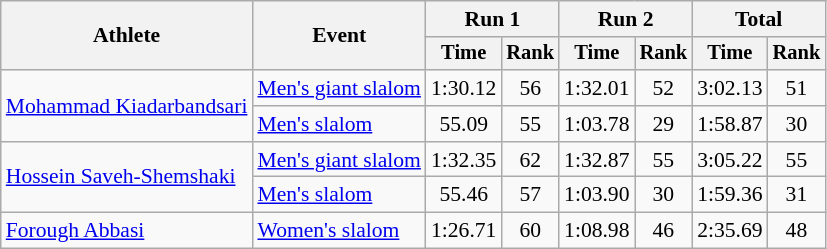<table class="wikitable" style="font-size:90%">
<tr>
<th rowspan=2>Athlete</th>
<th rowspan=2>Event</th>
<th colspan=2>Run 1</th>
<th colspan=2>Run 2</th>
<th colspan=2>Total</th>
</tr>
<tr style="font-size:95%">
<th>Time</th>
<th>Rank</th>
<th>Time</th>
<th>Rank</th>
<th>Time</th>
<th>Rank</th>
</tr>
<tr align=center>
<td align=left rowspan=2><a href='#'>Mohammad Kiadarbandsari</a></td>
<td align=left><a href='#'>Men's giant slalom</a></td>
<td>1:30.12</td>
<td>56</td>
<td>1:32.01</td>
<td>52</td>
<td>3:02.13</td>
<td>51</td>
</tr>
<tr align=center>
<td align=left><a href='#'>Men's slalom</a></td>
<td>55.09</td>
<td>55</td>
<td>1:03.78</td>
<td>29</td>
<td>1:58.87</td>
<td>30</td>
</tr>
<tr align=center>
<td align=left rowspan=2><a href='#'>Hossein Saveh-Shemshaki</a></td>
<td align=left><a href='#'>Men's giant slalom</a></td>
<td>1:32.35</td>
<td>62</td>
<td>1:32.87</td>
<td>55</td>
<td>3:05.22</td>
<td>55</td>
</tr>
<tr align=center>
<td align=left><a href='#'>Men's slalom</a></td>
<td>55.46</td>
<td>57</td>
<td>1:03.90</td>
<td>30</td>
<td>1:59.36</td>
<td>31</td>
</tr>
<tr align=center>
<td align=left><a href='#'>Forough Abbasi</a></td>
<td align=left><a href='#'>Women's slalom</a></td>
<td>1:26.71</td>
<td>60</td>
<td>1:08.98</td>
<td>46</td>
<td>2:35.69</td>
<td>48</td>
</tr>
</table>
